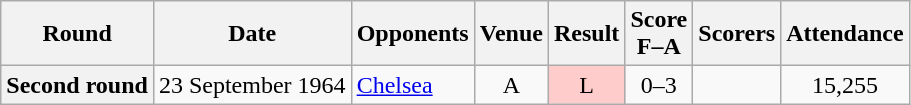<table class="wikitable plainrowheaders" style="text-align:center">
<tr>
<th scope="col">Round</th>
<th scope="col">Date</th>
<th scope="col">Opponents</th>
<th scope="col">Venue</th>
<th scope="col">Result</th>
<th scope="col">Score<br>F–A</th>
<th scope="col">Scorers</th>
<th scope="col">Attendance</th>
</tr>
<tr>
<th scope="row">Second round</th>
<td align="left">23 September 1964</td>
<td align="left"><a href='#'>Chelsea</a></td>
<td>A</td>
<td style=background:#fcc>L</td>
<td>0–3</td>
<td></td>
<td>15,255</td>
</tr>
</table>
